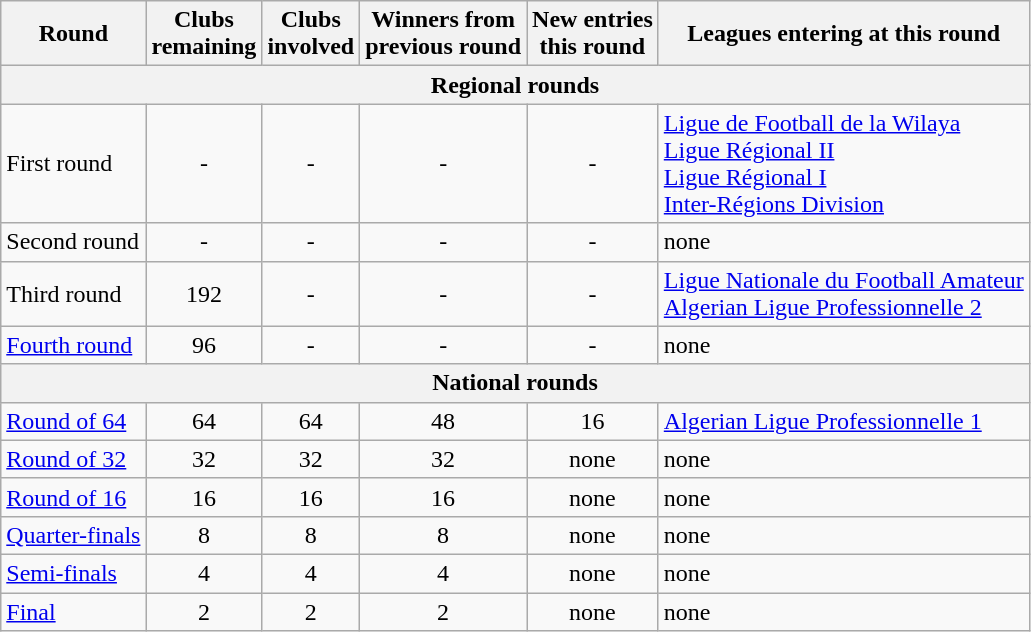<table class="wikitable">
<tr>
<th>Round</th>
<th>Clubs<br>remaining</th>
<th>Clubs<br>involved</th>
<th>Winners from<br>previous round</th>
<th>New entries<br>this round</th>
<th>Leagues entering at this round</th>
</tr>
<tr>
<th colspan=6>Regional rounds</th>
</tr>
<tr>
<td>First round</td>
<td style="text-align:center;">-</td>
<td style="text-align:center;">-</td>
<td style="text-align:center;">-</td>
<td style="text-align:center;">-</td>
<td><a href='#'>Ligue de Football de la Wilaya</a><br><a href='#'>Ligue Régional II</a><br><a href='#'>Ligue Régional I</a><br><a href='#'>Inter-Régions Division</a></td>
</tr>
<tr>
<td>Second round</td>
<td style="text-align:center;">-</td>
<td style="text-align:center;">-</td>
<td style="text-align:center;">-</td>
<td style="text-align:center;">-</td>
<td>none</td>
</tr>
<tr>
<td>Third round</td>
<td style="text-align:center;">192</td>
<td style="text-align:center;">-</td>
<td style="text-align:center;">-</td>
<td style="text-align:center;">-</td>
<td><a href='#'>Ligue Nationale du Football Amateur</a><br><a href='#'>Algerian Ligue Professionnelle 2</a></td>
</tr>
<tr>
<td><a href='#'>Fourth round</a></td>
<td style="text-align:center;">96</td>
<td style="text-align:center;">-</td>
<td style="text-align:center;">-</td>
<td style="text-align:center;">-</td>
<td>none</td>
</tr>
<tr>
<th colspan=6>National rounds</th>
</tr>
<tr>
<td><a href='#'>Round of 64</a></td>
<td style="text-align:center;">64</td>
<td style="text-align:center;">64</td>
<td style="text-align:center;">48</td>
<td style="text-align:center;">16</td>
<td><a href='#'>Algerian Ligue Professionnelle 1</a></td>
</tr>
<tr>
<td><a href='#'>Round of 32</a></td>
<td style="text-align:center;">32</td>
<td style="text-align:center;">32</td>
<td style="text-align:center;">32</td>
<td style="text-align:center;">none</td>
<td>none</td>
</tr>
<tr>
<td><a href='#'>Round of 16</a></td>
<td style="text-align:center;">16</td>
<td style="text-align:center;">16</td>
<td style="text-align:center;">16</td>
<td style="text-align:center;">none</td>
<td>none</td>
</tr>
<tr>
<td><a href='#'>Quarter-finals</a></td>
<td style="text-align:center;">8</td>
<td style="text-align:center;">8</td>
<td style="text-align:center;">8</td>
<td style="text-align:center;">none</td>
<td>none</td>
</tr>
<tr>
<td><a href='#'>Semi-finals</a></td>
<td style="text-align:center;">4</td>
<td style="text-align:center;">4</td>
<td style="text-align:center;">4</td>
<td style="text-align:center;">none</td>
<td>none</td>
</tr>
<tr>
<td><a href='#'>Final</a></td>
<td style="text-align:center;">2</td>
<td style="text-align:center;">2</td>
<td style="text-align:center;">2</td>
<td style="text-align:center;">none</td>
<td>none</td>
</tr>
</table>
